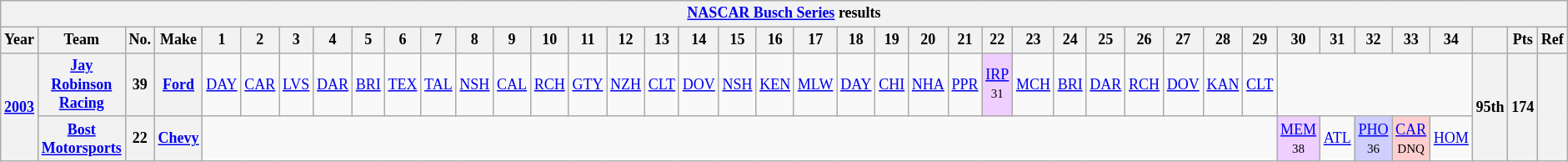<table class="wikitable" style="text-align:center; font-size:75%">
<tr>
<th colspan=42><a href='#'>NASCAR Busch Series</a> results</th>
</tr>
<tr>
<th>Year</th>
<th>Team</th>
<th>No.</th>
<th>Make</th>
<th>1</th>
<th>2</th>
<th>3</th>
<th>4</th>
<th>5</th>
<th>6</th>
<th>7</th>
<th>8</th>
<th>9</th>
<th>10</th>
<th>11</th>
<th>12</th>
<th>13</th>
<th>14</th>
<th>15</th>
<th>16</th>
<th>17</th>
<th>18</th>
<th>19</th>
<th>20</th>
<th>21</th>
<th>22</th>
<th>23</th>
<th>24</th>
<th>25</th>
<th>26</th>
<th>27</th>
<th>28</th>
<th>29</th>
<th>30</th>
<th>31</th>
<th>32</th>
<th>33</th>
<th>34</th>
<th></th>
<th>Pts</th>
<th>Ref</th>
</tr>
<tr>
<th rowspan=2><a href='#'>2003</a></th>
<th><a href='#'>Jay Robinson Racing</a></th>
<th>39</th>
<th><a href='#'>Ford</a></th>
<td><a href='#'>DAY</a></td>
<td><a href='#'>CAR</a></td>
<td><a href='#'>LVS</a></td>
<td><a href='#'>DAR</a></td>
<td><a href='#'>BRI</a></td>
<td><a href='#'>TEX</a></td>
<td><a href='#'>TAL</a></td>
<td><a href='#'>NSH</a></td>
<td><a href='#'>CAL</a></td>
<td><a href='#'>RCH</a></td>
<td><a href='#'>GTY</a></td>
<td><a href='#'>NZH</a></td>
<td><a href='#'>CLT</a></td>
<td><a href='#'>DOV</a></td>
<td><a href='#'>NSH</a></td>
<td><a href='#'>KEN</a></td>
<td><a href='#'>MLW</a></td>
<td><a href='#'>DAY</a></td>
<td><a href='#'>CHI</a></td>
<td><a href='#'>NHA</a></td>
<td><a href='#'>PPR</a></td>
<td style="background:#EFCFFF;"><a href='#'>IRP</a><br><small>31</small></td>
<td><a href='#'>MCH</a></td>
<td><a href='#'>BRI</a></td>
<td><a href='#'>DAR</a></td>
<td><a href='#'>RCH</a></td>
<td><a href='#'>DOV</a></td>
<td><a href='#'>KAN</a></td>
<td><a href='#'>CLT</a></td>
<td colspan=5></td>
<th rowspan=2>95th</th>
<th rowspan=2>174</th>
<th rowspan=2></th>
</tr>
<tr>
<th><a href='#'>Bost Motorsports</a></th>
<th>22</th>
<th><a href='#'>Chevy</a></th>
<td colspan=29></td>
<td style="background:#EFCFFF;"><a href='#'>MEM</a><br><small>38</small></td>
<td><a href='#'>ATL</a></td>
<td style="background:#CFCFFF;"><a href='#'>PHO</a><br><small>36</small></td>
<td style="background:#FFCFCF;"><a href='#'>CAR</a><br><small>DNQ</small></td>
<td><a href='#'>HOM</a></td>
</tr>
</table>
